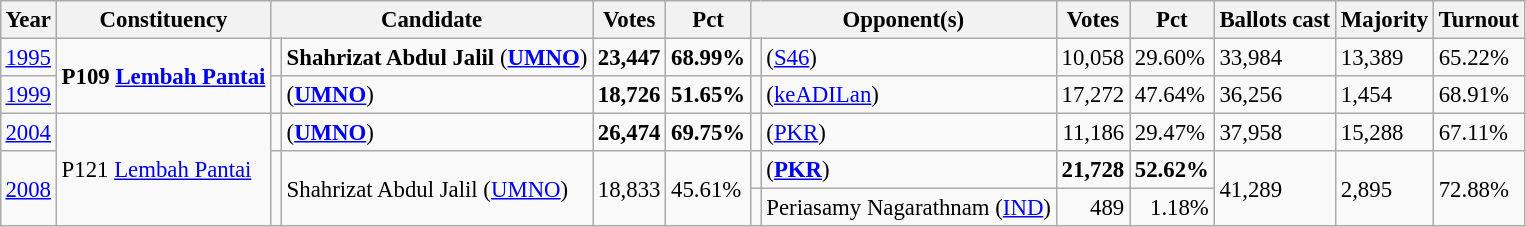<table class="wikitable" style="margin:0.5em ; font-size:95%">
<tr>
<th>Year</th>
<th>Constituency</th>
<th colspan=2>Candidate</th>
<th>Votes</th>
<th>Pct</th>
<th colspan=2>Opponent(s)</th>
<th>Votes</th>
<th>Pct</th>
<th>Ballots cast</th>
<th>Majority</th>
<th>Turnout</th>
</tr>
<tr>
<td><a href='#'>1995</a></td>
<td rowspan=2><strong>P109 <a href='#'>Lembah Pantai</a></strong></td>
<td></td>
<td><strong>Shahrizat Abdul Jalil</strong> (<a href='#'><strong>UMNO</strong></a>)</td>
<td align="right"><strong>23,447</strong></td>
<td><strong>68.99%</strong></td>
<td></td>
<td> (<a href='#'>S46</a>)</td>
<td align="right">10,058</td>
<td>29.60%</td>
<td>33,984</td>
<td>13,389</td>
<td>65.22%</td>
</tr>
<tr>
<td><a href='#'>1999</a></td>
<td></td>
<td> (<a href='#'><strong>UMNO</strong></a>)</td>
<td align="right"><strong>18,726	</strong></td>
<td><strong>51.65%</strong></td>
<td></td>
<td> (<a href='#'>keADILan</a>)</td>
<td align="right">17,272</td>
<td>47.64%</td>
<td>36,256</td>
<td>1,454</td>
<td>68.91%</td>
</tr>
<tr>
<td><a href='#'>2004</a></td>
<td rowspan=3>P121 <a href='#'>Lembah Pantai</a></td>
<td></td>
<td> (<a href='#'><strong>UMNO</strong></a>)</td>
<td align="right"><strong>26,474</strong></td>
<td><strong>69.75%</strong></td>
<td></td>
<td> (<a href='#'>PKR</a>)</td>
<td align="right">11,186</td>
<td>29.47%</td>
<td>37,958</td>
<td>15,288</td>
<td>67.11%</td>
</tr>
<tr>
<td rowspan=2><a href='#'>2008</a></td>
<td rowspan=2 ></td>
<td rowspan=2>Shahrizat Abdul Jalil (<a href='#'>UMNO</a>)</td>
<td rowspan=2 align="right">18,833</td>
<td rowspan=2>45.61%</td>
<td></td>
<td> (<a href='#'><strong>PKR</strong></a>)</td>
<td align="right"><strong>21,728</strong></td>
<td><strong>52.62%</strong></td>
<td rowspan=2>41,289</td>
<td rowspan=2>2,895</td>
<td rowspan=2>72.88%</td>
</tr>
<tr>
<td></td>
<td>Periasamy Nagarathnam (<a href='#'>IND</a>)</td>
<td align="right">489</td>
<td align="right">1.18%</td>
</tr>
</table>
